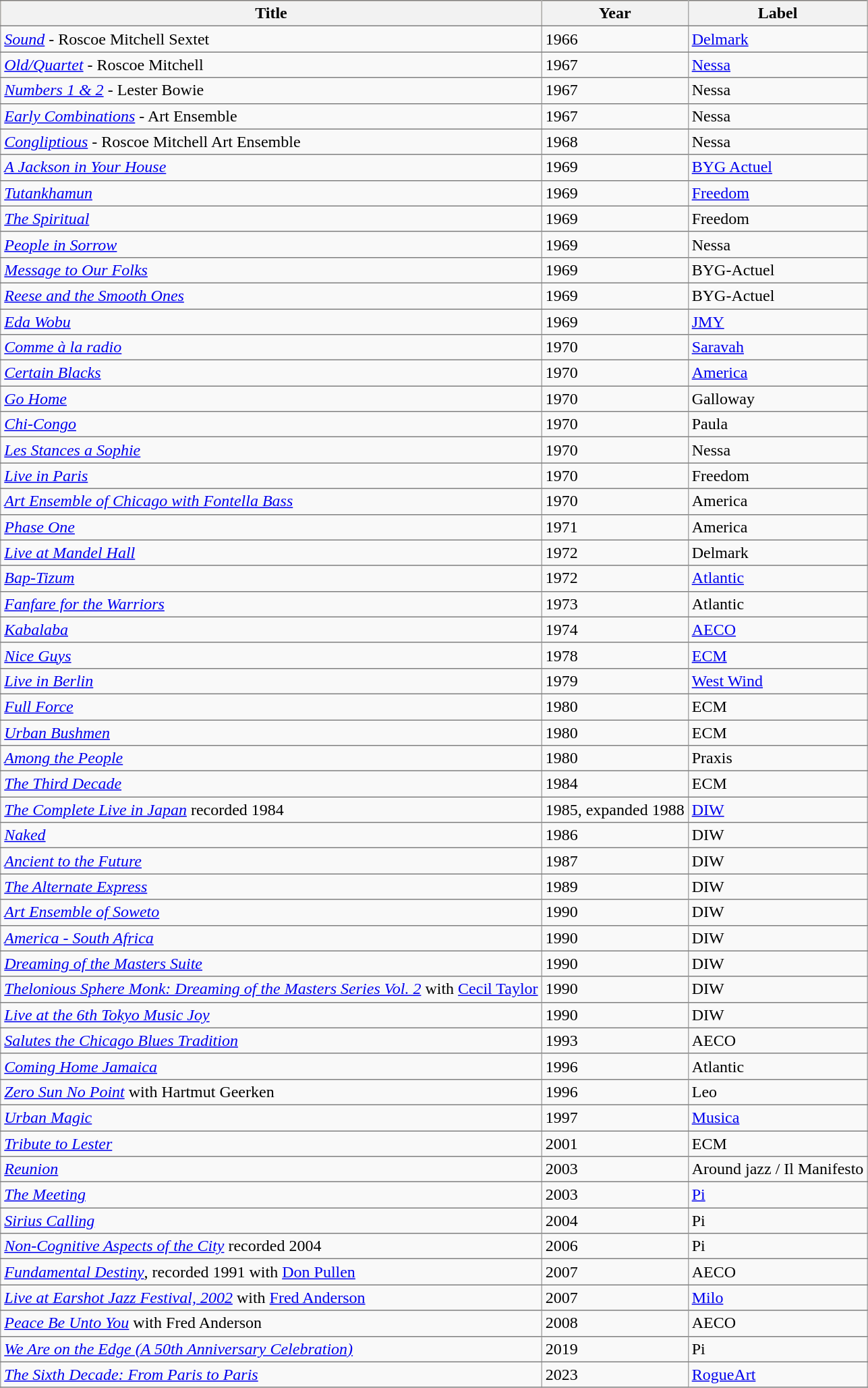<table class="wikitable sortable">
<tr style="background:#ffdead;">
<th align="left" style="border-bottom:1px solid grey; border-top:1px solid grey;">Title</th>
<th align="left" style="border-bottom:1px solid grey; border-top:1px solid grey;">Year</th>
<th align="left" style="border-bottom:1px solid grey; border-top:1px solid grey;">Label</th>
</tr>
<tr>
<td style="border-bottom:1px solid grey;"><em><a href='#'>Sound</a></em> - Roscoe Mitchell Sextet</td>
<td style="border-bottom:1px solid grey;">1966</td>
<td style="border-bottom:1px solid grey;"><a href='#'>Delmark</a></td>
</tr>
<tr>
<td style="border-bottom:1px solid grey;"><em><a href='#'>Old/Quartet</a></em> - Roscoe Mitchell</td>
<td style="border-bottom:1px solid grey;">1967</td>
<td style="border-bottom:1px solid grey;"><a href='#'>Nessa</a></td>
</tr>
<tr>
<td style="border-bottom:1px solid grey;"><em><a href='#'>Numbers 1 & 2</a></em> - Lester Bowie</td>
<td style="border-bottom:1px solid grey;">1967</td>
<td style="border-bottom:1px solid grey;">Nessa</td>
</tr>
<tr>
<td style="border-bottom:1px solid grey;"><em><a href='#'>Early Combinations</a></em> - Art Ensemble</td>
<td style="border-bottom:1px solid grey;">1967</td>
<td style="border-bottom:1px solid grey;">Nessa</td>
</tr>
<tr>
<td style="border-bottom:1px solid grey;"><em><a href='#'>Congliptious</a></em> - Roscoe Mitchell Art Ensemble</td>
<td style="border-bottom:1px solid grey;">1968</td>
<td style="border-bottom:1px solid grey;">Nessa</td>
</tr>
<tr>
<td style="border-bottom:1px solid grey;"><em><a href='#'>A Jackson in Your House</a></em></td>
<td style="border-bottom:1px solid grey;">1969</td>
<td style="border-bottom:1px solid grey;"><a href='#'>BYG Actuel</a></td>
</tr>
<tr>
<td style="border-bottom:1px solid grey;"><em><a href='#'>Tutankhamun</a></em></td>
<td style="border-bottom:1px solid grey;">1969</td>
<td style="border-bottom:1px solid grey;"><a href='#'>Freedom</a></td>
</tr>
<tr>
<td style="border-bottom:1px solid grey;"><em><a href='#'>The Spiritual</a></em></td>
<td style="border-bottom:1px solid grey;">1969</td>
<td style="border-bottom:1px solid grey;">Freedom</td>
</tr>
<tr>
<td style="border-bottom:1px solid grey;"><em><a href='#'>People in Sorrow</a></em></td>
<td style="border-bottom:1px solid grey;">1969</td>
<td style="border-bottom:1px solid grey;">Nessa</td>
</tr>
<tr>
<td style="border-bottom:1px solid grey;"><em><a href='#'>Message to Our Folks</a></em></td>
<td style="border-bottom:1px solid grey;">1969</td>
<td style="border-bottom:1px solid grey;">BYG-Actuel</td>
</tr>
<tr>
<td style="border-bottom:1px solid grey;"><em><a href='#'>Reese and the Smooth Ones</a></em></td>
<td style="border-bottom:1px solid grey;">1969</td>
<td style="border-bottom:1px solid grey;">BYG-Actuel</td>
</tr>
<tr>
<td style="border-bottom:1px solid grey;"><em><a href='#'>Eda Wobu</a></em></td>
<td style="border-bottom:1px solid grey;">1969</td>
<td style="border-bottom:1px solid grey;"><a href='#'>JMY</a></td>
</tr>
<tr>
<td style="border-bottom:1px solid grey;"><em><a href='#'>Comme à la radio</a></em></td>
<td style="border-bottom:1px solid grey;">1970</td>
<td style="border-bottom:1px solid grey;"><a href='#'>Saravah</a></td>
</tr>
<tr>
<td style="border-bottom:1px solid grey;"><em><a href='#'>Certain Blacks</a></em></td>
<td style="border-bottom:1px solid grey;">1970</td>
<td style="border-bottom:1px solid grey;"><a href='#'>America</a></td>
</tr>
<tr>
<td style="border-bottom:1px solid grey;"><em><a href='#'>Go Home</a></em></td>
<td style="border-bottom:1px solid grey;">1970</td>
<td style="border-bottom:1px solid grey;">Galloway</td>
</tr>
<tr>
<td style="border-bottom:1px solid grey;"><em><a href='#'>Chi-Congo</a></em></td>
<td style="border-bottom:1px solid grey;">1970</td>
<td style="border-bottom:1px solid grey;">Paula</td>
</tr>
<tr>
<td style="border-bottom:1px solid grey;"><em><a href='#'>Les Stances a Sophie</a></em></td>
<td style="border-bottom:1px solid grey;">1970</td>
<td style="border-bottom:1px solid grey;">Nessa</td>
</tr>
<tr>
<td style="border-bottom:1px solid grey;"><em><a href='#'>Live in Paris</a></em></td>
<td style="border-bottom:1px solid grey;">1970</td>
<td style="border-bottom:1px solid grey;">Freedom</td>
</tr>
<tr>
<td style="border-bottom:1px solid grey;"><em><a href='#'>Art Ensemble of Chicago with Fontella Bass</a></em></td>
<td style="border-bottom:1px solid grey;">1970</td>
<td style="border-bottom:1px solid grey;">America</td>
</tr>
<tr>
<td style="border-bottom:1px solid grey;"><em><a href='#'>Phase One</a></em></td>
<td style="border-bottom:1px solid grey;">1971</td>
<td style="border-bottom:1px solid grey;">America</td>
</tr>
<tr>
<td style="border-bottom:1px solid grey;"><em><a href='#'>Live at Mandel Hall</a></em></td>
<td style="border-bottom:1px solid grey;">1972</td>
<td style="border-bottom:1px solid grey;">Delmark</td>
</tr>
<tr>
<td style="border-bottom:1px solid grey;"><em><a href='#'>Bap-Tizum</a></em></td>
<td style="border-bottom:1px solid grey;">1972</td>
<td style="border-bottom:1px solid grey;"><a href='#'>Atlantic</a></td>
</tr>
<tr>
<td style="border-bottom:1px solid grey;"><em><a href='#'>Fanfare for the Warriors</a></em></td>
<td style="border-bottom:1px solid grey;">1973</td>
<td style="border-bottom:1px solid grey;">Atlantic</td>
</tr>
<tr>
<td style="border-bottom:1px solid grey;"><em><a href='#'>Kabalaba</a></em></td>
<td style="border-bottom:1px solid grey;">1974</td>
<td style="border-bottom:1px solid grey;"><a href='#'>AECO</a></td>
</tr>
<tr>
<td style="border-bottom:1px solid grey;"><em><a href='#'>Nice Guys</a></em></td>
<td style="border-bottom:1px solid grey;">1978</td>
<td style="border-bottom:1px solid grey;"><a href='#'>ECM</a></td>
</tr>
<tr>
<td style="border-bottom:1px solid grey;"><em><a href='#'>Live in Berlin</a></em></td>
<td style="border-bottom:1px solid grey;">1979</td>
<td style="border-bottom:1px solid grey;"><a href='#'>West Wind</a></td>
</tr>
<tr>
<td style="border-bottom:1px solid grey;"><em><a href='#'>Full Force</a></em></td>
<td style="border-bottom:1px solid grey;">1980</td>
<td style="border-bottom:1px solid grey;">ECM</td>
</tr>
<tr>
<td style="border-bottom:1px solid grey;"><em><a href='#'>Urban Bushmen</a></em></td>
<td style="border-bottom:1px solid grey;">1980</td>
<td style="border-bottom:1px solid grey;">ECM</td>
</tr>
<tr>
<td style="border-bottom:1px solid grey;"><em><a href='#'>Among the People</a></em></td>
<td style="border-bottom:1px solid grey;">1980</td>
<td style="border-bottom:1px solid grey;">Praxis</td>
</tr>
<tr>
<td style="border-bottom:1px solid grey;"><em><a href='#'>The Third Decade</a></em></td>
<td style="border-bottom:1px solid grey;">1984</td>
<td style="border-bottom:1px solid grey;">ECM</td>
</tr>
<tr>
<td style="border-bottom:1px solid grey;"><em><a href='#'>The Complete Live in Japan</a></em> recorded 1984</td>
<td style="border-bottom:1px solid grey;">1985, expanded 1988</td>
<td style="border-bottom:1px solid grey;"><a href='#'>DIW</a></td>
</tr>
<tr>
<td style="border-bottom:1px solid grey;"><em><a href='#'>Naked</a></em></td>
<td style="border-bottom:1px solid grey;">1986</td>
<td style="border-bottom:1px solid grey;">DIW</td>
</tr>
<tr>
<td style="border-bottom:1px solid grey;"><em><a href='#'>Ancient to the Future</a></em></td>
<td style="border-bottom:1px solid grey;">1987</td>
<td style="border-bottom:1px solid grey;">DIW</td>
</tr>
<tr>
<td style="border-bottom:1px solid grey;"><em><a href='#'>The Alternate Express</a></em></td>
<td style="border-bottom:1px solid grey;">1989</td>
<td style="border-bottom:1px solid grey;">DIW</td>
</tr>
<tr>
<td style="border-bottom:1px solid grey;"><em><a href='#'>Art Ensemble of Soweto</a></em></td>
<td style="border-bottom:1px solid grey;">1990</td>
<td style="border-bottom:1px solid grey;">DIW</td>
</tr>
<tr>
<td style="border-bottom:1px solid grey;"><em><a href='#'>America - South Africa</a></em></td>
<td style="border-bottom:1px solid grey;">1990</td>
<td style="border-bottom:1px solid grey;">DIW</td>
</tr>
<tr>
<td style="border-bottom:1px solid grey;"><em><a href='#'>Dreaming of the Masters Suite</a></em></td>
<td style="border-bottom:1px solid grey;">1990</td>
<td style="border-bottom:1px solid grey;">DIW</td>
</tr>
<tr>
<td style="border-bottom:1px solid grey;"><em><a href='#'>Thelonious Sphere Monk: Dreaming of the Masters Series Vol. 2</a></em> with <a href='#'>Cecil Taylor</a></td>
<td style="border-bottom:1px solid grey;">1990</td>
<td style="border-bottom:1px solid grey;">DIW</td>
</tr>
<tr>
<td style="border-bottom:1px solid grey;"><em><a href='#'>Live at the 6th Tokyo Music Joy</a></em></td>
<td style="border-bottom:1px solid grey;">1990</td>
<td style="border-bottom:1px solid grey;">DIW</td>
</tr>
<tr>
<td style="border-bottom:1px solid grey;"><em><a href='#'>Salutes the Chicago Blues Tradition</a></em></td>
<td style="border-bottom:1px solid grey;">1993</td>
<td style="border-bottom:1px solid grey;">AECO</td>
</tr>
<tr>
<td style="border-bottom:1px solid grey;"><em><a href='#'>Coming Home Jamaica</a></em></td>
<td style="border-bottom:1px solid grey;">1996</td>
<td style="border-bottom:1px solid grey;">Atlantic</td>
</tr>
<tr>
<td style="border-bottom:1px solid grey;"><em><a href='#'>Zero Sun No Point</a></em> with Hartmut Geerken</td>
<td style="border-bottom:1px solid grey;">1996</td>
<td style="border-bottom:1px solid grey;">Leo</td>
</tr>
<tr>
<td style="border-bottom:1px solid grey;"><em><a href='#'>Urban Magic</a></em></td>
<td style="border-bottom:1px solid grey;">1997</td>
<td style="border-bottom:1px solid grey;"><a href='#'>Musica</a></td>
</tr>
<tr>
<td style="border-bottom:1px solid grey;"><em><a href='#'>Tribute to Lester</a></em></td>
<td style="border-bottom:1px solid grey;">2001</td>
<td style="border-bottom:1px solid grey;">ECM</td>
</tr>
<tr>
<td style="border-bottom:1px solid grey;"><em><a href='#'>Reunion</a></em></td>
<td style="border-bottom:1px solid grey;">2003</td>
<td style="border-bottom:1px solid grey;">Around jazz / Il Manifesto</td>
</tr>
<tr>
<td style="border-bottom:1px solid grey;"><em><a href='#'>The Meeting</a></em></td>
<td style="border-bottom:1px solid grey;">2003</td>
<td style="border-bottom:1px solid grey;"><a href='#'>Pi</a></td>
</tr>
<tr>
<td style="border-bottom:1px solid grey;"><em><a href='#'>Sirius Calling</a></em></td>
<td style="border-bottom:1px solid grey;">2004</td>
<td style="border-bottom:1px solid grey;">Pi</td>
</tr>
<tr>
<td style="border-bottom:1px solid grey;"><em><a href='#'>Non-Cognitive Aspects of the City</a></em> recorded 2004</td>
<td style="border-bottom:1px solid grey;">2006</td>
<td style="border-bottom:1px solid grey;">Pi</td>
</tr>
<tr>
<td style="border-bottom:1px solid grey;"><em><a href='#'>Fundamental Destiny</a></em>, recorded 1991 with <a href='#'>Don Pullen</a></td>
<td style="border-bottom:1px solid grey;">2007</td>
<td style="border-bottom:1px solid grey;">AECO</td>
</tr>
<tr>
<td style="border-bottom:1px solid grey;"><em><a href='#'>Live at Earshot Jazz Festival, 2002</a></em> with <a href='#'>Fred Anderson</a></td>
<td style="border-bottom:1px solid grey;">2007</td>
<td style="border-bottom:1px solid grey;"><a href='#'>Milo</a></td>
</tr>
<tr>
<td style="border-bottom:1px solid grey;"><em><a href='#'>Peace Be Unto You</a></em> with Fred Anderson</td>
<td style="border-bottom:1px solid grey;">2008</td>
<td style="border-bottom:1px solid grey;">AECO</td>
</tr>
<tr>
<td style="border-bottom:1px solid grey;"><em><a href='#'>We Are on the Edge (A 50th Anniversary Celebration)</a></em></td>
<td style="border-bottom:1px solid grey;">2019</td>
<td style="border-bottom:1px solid grey;">Pi</td>
</tr>
<tr>
<td style="border-bottom:1px solid grey;"><em><a href='#'>The Sixth Decade: From Paris to Paris</a></em></td>
<td style="border-bottom:1px solid grey;">2023</td>
<td style="border-bottom:1px solid grey;"><a href='#'>RogueArt</a></td>
</tr>
</table>
